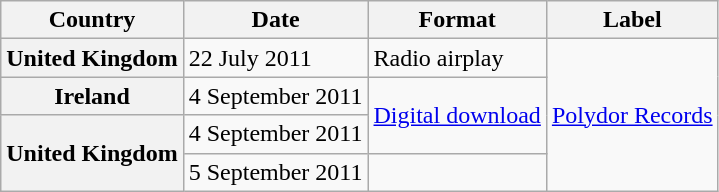<table class="wikitable plainrowheaders">
<tr>
<th scope="col">Country</th>
<th scope="col">Date</th>
<th scope="col">Format</th>
<th scope="col">Label</th>
</tr>
<tr>
<th scope="row">United Kingdom</th>
<td>22 July 2011</td>
<td>Radio airplay</td>
<td rowspan="4"><a href='#'>Polydor Records</a></td>
</tr>
<tr>
<th scope="row">Ireland</th>
<td>4 September 2011</td>
<td rowspan="2"><a href='#'>Digital download</a></td>
</tr>
<tr>
<th scope="row" rowspan="2">United Kingdom</th>
<td>4 September 2011</td>
</tr>
<tr>
<td>5 September 2011</td>
<td></td>
</tr>
</table>
